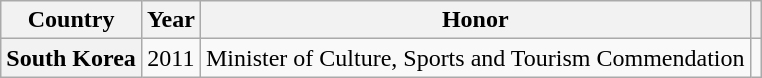<table class="wikitable plainrowheaders sortable" style="margin-right: 0;">
<tr>
<th scope="col">Country</th>
<th scope="col">Year</th>
<th scope="col">Honor</th>
<th scope="col" class="unsortable"></th>
</tr>
<tr>
<th scope="row">South Korea</th>
<td style="text-align:center">2011</td>
<td>Minister of Culture, Sports and Tourism Commendation</td>
<td style="text-align:center"></td>
</tr>
</table>
